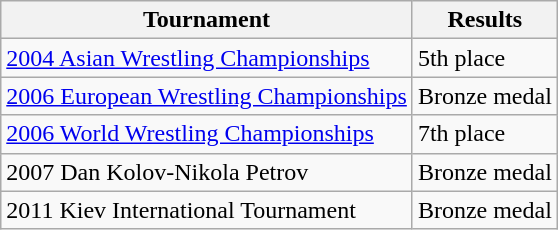<table class="wikitable">
<tr>
<th>Tournament</th>
<th>Results</th>
</tr>
<tr>
<td><a href='#'>2004 Asian Wrestling Championships</a></td>
<td>5th place</td>
</tr>
<tr>
<td><a href='#'>2006 European Wrestling Championships</a></td>
<td>Bronze medal</td>
</tr>
<tr>
<td><a href='#'>2006 World Wrestling Championships</a></td>
<td>7th place</td>
</tr>
<tr>
<td>2007 Dan Kolov-Nikola Petrov</td>
<td>Bronze medal</td>
</tr>
<tr>
<td>2011 Kiev International Tournament</td>
<td>Bronze medal</td>
</tr>
</table>
